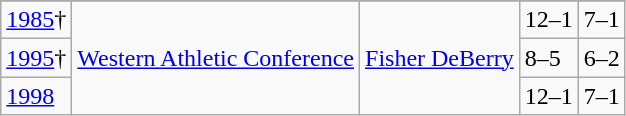<table class="wikitable">
<tr>
</tr>
<tr>
<td><a href='#'>1985</a>†</td>
<td rowspan="3"><a href='#'>Western Athletic Conference</a></td>
<td rowspan="3"><a href='#'>Fisher DeBerry</a></td>
<td>12–1</td>
<td>7–1</td>
</tr>
<tr>
<td><a href='#'>1995</a>†</td>
<td>8–5</td>
<td>6–2</td>
</tr>
<tr>
<td><a href='#'>1998</a></td>
<td>12–1</td>
<td>7–1</td>
</tr>
</table>
